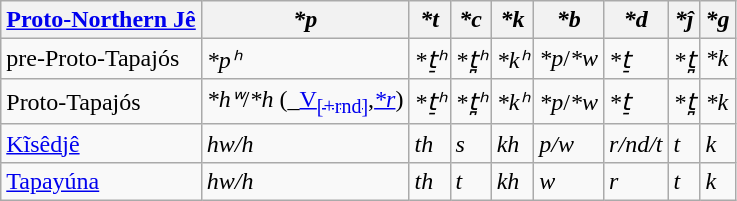<table class="wikitable">
<tr>
<th><a href='#'>Proto-Northern Jê</a></th>
<th><em>*p</em></th>
<th><em>*t</em></th>
<th><em>*c</em></th>
<th><em>*k</em></th>
<th><em>*b</em></th>
<th><em>*d</em></th>
<th><em>*ĵ</em></th>
<th><em>*g</em></th>
</tr>
<tr>
<td>pre-Proto-Tapajós</td>
<td><em>*pʰ</em></td>
<td><em>*t̠ʰ</em></td>
<td><em>*t̪ʰ</em></td>
<td><em>*kʰ</em></td>
<td><em>*p</em>/<em>*w</em></td>
<td><em>*t̠</em></td>
<td><em>*t̪</em></td>
<td><em>*k</em></td>
</tr>
<tr>
<td>Proto-Tapajós</td>
<td><em>*hʷ</em>/<em>*h</em> (_<a href='#'>V<sub>[+rnd]</sub></a>,<em><a href='#'>*r</a></em>)</td>
<td><em>*t̠ʰ</em></td>
<td><em>*t̪ʰ</em></td>
<td><em>*kʰ</em></td>
<td><em>*p</em>/<em>*w</em></td>
<td><em>*t̠</em></td>
<td><em>*t̪</em></td>
<td><em>*k</em></td>
</tr>
<tr>
<td><a href='#'>Kĩsêdjê</a></td>
<td><em>hw/h</em></td>
<td><em>th</em></td>
<td><em>s</em></td>
<td><em>kh</em></td>
<td><em>p/w</em></td>
<td><em>r/nd/t</em></td>
<td><em>t</em></td>
<td><em>k</em></td>
</tr>
<tr>
<td><a href='#'>Tapayúna</a></td>
<td><em>hw/h</em></td>
<td><em>th</em></td>
<td><em>t</em></td>
<td><em>kh</em></td>
<td><em>w</em></td>
<td><em>r</em></td>
<td><em>t</em></td>
<td><em>k</em></td>
</tr>
</table>
